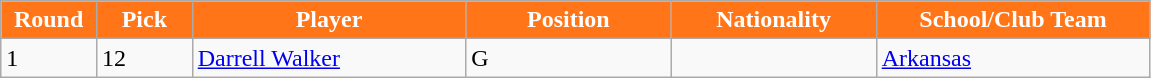<table class="wikitable sortable sortable">
<tr>
<th style="background:#FF7518;color:#FFFFFF;" width="7%">Round</th>
<th style="background:#FF7518;color:#FFFFFF;" width="7%">Pick</th>
<th style="background:#FF7518;color:#FFFFFF;" width="20%">Player</th>
<th style="background:#FF7518;color:#FFFFFF;" width="15%">Position</th>
<th style="background:#FF7518;color:#FFFFFF;" width="15%">Nationality</th>
<th style="background:#FF7518;color:#FFFFFF;" width="20%">School/Club Team</th>
</tr>
<tr>
<td>1</td>
<td>12</td>
<td><a href='#'>Darrell Walker</a></td>
<td>G</td>
<td></td>
<td><a href='#'>Arkansas</a></td>
</tr>
</table>
